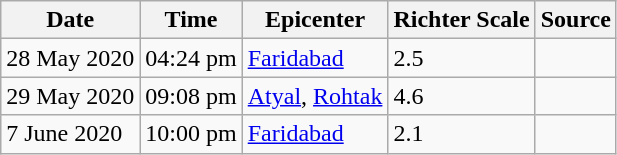<table class="wikitable" id="foo">
<tr>
<th>Date</th>
<th>Time</th>
<th>Epicenter</th>
<th>Richter Scale</th>
<th>Source</th>
</tr>
<tr>
<td>28 May 2020</td>
<td>04:24 pm</td>
<td><a href='#'>Faridabad</a></td>
<td>2.5</td>
<td></td>
</tr>
<tr>
<td>29 May  2020</td>
<td>09:08 pm</td>
<td><a href='#'>Atyal</a>, <a href='#'>Rohtak</a></td>
<td>4.6</td>
<td></td>
</tr>
<tr>
<td>7 June 2020</td>
<td>10:00 pm</td>
<td><a href='#'>Faridabad</a></td>
<td>2.1</td>
<td></td>
</tr>
</table>
